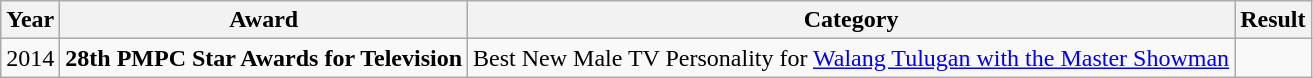<table class="wikitable">
<tr>
<th>Year</th>
<th>Award</th>
<th>Category</th>
<th>Result</th>
</tr>
<tr>
<td>2014</td>
<td><strong>28th PMPC Star Awards for Television</strong></td>
<td>Best New Male TV Personality for <a href='#'>Walang Tulugan with the Master Showman</a></td>
<td></td>
</tr>
</table>
